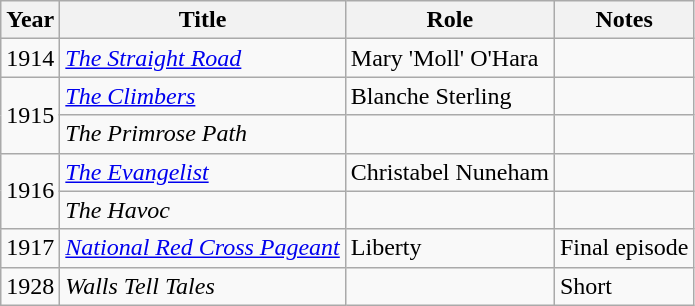<table class="wikitable sortable">
<tr>
<th>Year</th>
<th>Title</th>
<th>Role</th>
<th class = "unsortable">Notes</th>
</tr>
<tr>
<td>1914</td>
<td><em><a href='#'>The Straight Road</a></em></td>
<td>Mary 'Moll' O'Hara</td>
<td></td>
</tr>
<tr>
<td rowspan=2>1915</td>
<td><em><a href='#'>The Climbers</a></em></td>
<td>Blanche Sterling</td>
<td></td>
</tr>
<tr>
<td><em>The Primrose Path</em></td>
<td></td>
<td></td>
</tr>
<tr>
<td rowspan=2>1916</td>
<td><em><a href='#'>The Evangelist</a></em></td>
<td>Christabel Nuneham</td>
<td></td>
</tr>
<tr>
<td><em>The Havoc</em></td>
<td></td>
<td></td>
</tr>
<tr>
<td>1917</td>
<td><em><a href='#'>National Red Cross Pageant</a></em></td>
<td>Liberty</td>
<td>Final episode</td>
</tr>
<tr>
<td>1928</td>
<td><em>Walls Tell Tales</em></td>
<td></td>
<td>Short</td>
</tr>
</table>
